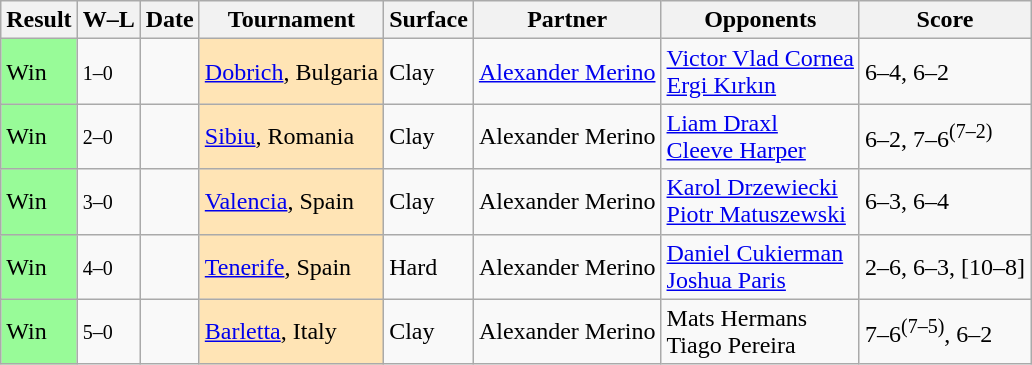<table class="sortable wikitable nowrap">
<tr>
<th>Result</th>
<th class="unsortable">W–L</th>
<th>Date</th>
<th>Tournament</th>
<th>Surface</th>
<th>Partner</th>
<th>Opponents</th>
<th class="unsortable">Score</th>
</tr>
<tr>
<td bgcolor=98fb98>Win</td>
<td><small>1–0</small></td>
<td><a href='#'></a></td>
<td style="background:moccasin;"><a href='#'>Dobrich</a>, Bulgaria</td>
<td>Clay</td>
<td> <a href='#'>Alexander Merino</a></td>
<td> <a href='#'>Victor Vlad Cornea</a><br> <a href='#'>Ergi Kırkın</a></td>
<td>6–4, 6–2</td>
</tr>
<tr>
<td bgcolor=98fb98>Win</td>
<td><small>2–0</small></td>
<td><a href='#'></a></td>
<td style="background:moccasin;"><a href='#'>Sibiu</a>, Romania</td>
<td>Clay</td>
<td> Alexander Merino</td>
<td> <a href='#'>Liam Draxl</a><br> <a href='#'>Cleeve Harper</a></td>
<td>6–2, 7–6<sup>(7–2)</sup></td>
</tr>
<tr>
<td bgcolor=98fb98>Win</td>
<td><small>3–0</small></td>
<td><a href='#'></a></td>
<td style="background:moccasin;"><a href='#'>Valencia</a>, Spain</td>
<td>Clay</td>
<td> Alexander Merino</td>
<td> <a href='#'>Karol Drzewiecki</a><br> <a href='#'>Piotr Matuszewski</a></td>
<td>6–3, 6–4</td>
</tr>
<tr>
<td bgcolor=98fb98>Win</td>
<td><small>4–0</small></td>
<td><a href='#'></a></td>
<td style="background:moccasin;"><a href='#'>Tenerife</a>, Spain</td>
<td>Hard</td>
<td> Alexander Merino</td>
<td> <a href='#'>Daniel Cukierman</a><br> <a href='#'>Joshua Paris</a></td>
<td>2–6, 6–3, [10–8]</td>
</tr>
<tr>
<td bgcolor=98fb98>Win</td>
<td><small>5–0</small></td>
<td><a href='#'></a></td>
<td style="background:moccasin;"><a href='#'>Barletta</a>, Italy</td>
<td>Clay</td>
<td> Alexander Merino</td>
<td> Mats Hermans<br> Tiago Pereira</td>
<td>7–6<sup>(7–5)</sup>, 6–2</td>
</tr>
</table>
